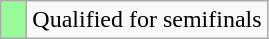<table class="wikitable">
<tr>
<td style="width:10px; background:#98fb98;"></td>
<td>Qualified for semifinals</td>
</tr>
</table>
